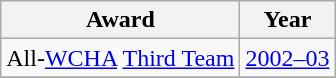<table class="wikitable">
<tr>
<th>Award</th>
<th>Year</th>
</tr>
<tr>
<td>All-<a href='#'>WCHA</a> <a href='#'>Third Team</a></td>
<td><a href='#'>2002–03</a></td>
</tr>
<tr>
</tr>
</table>
